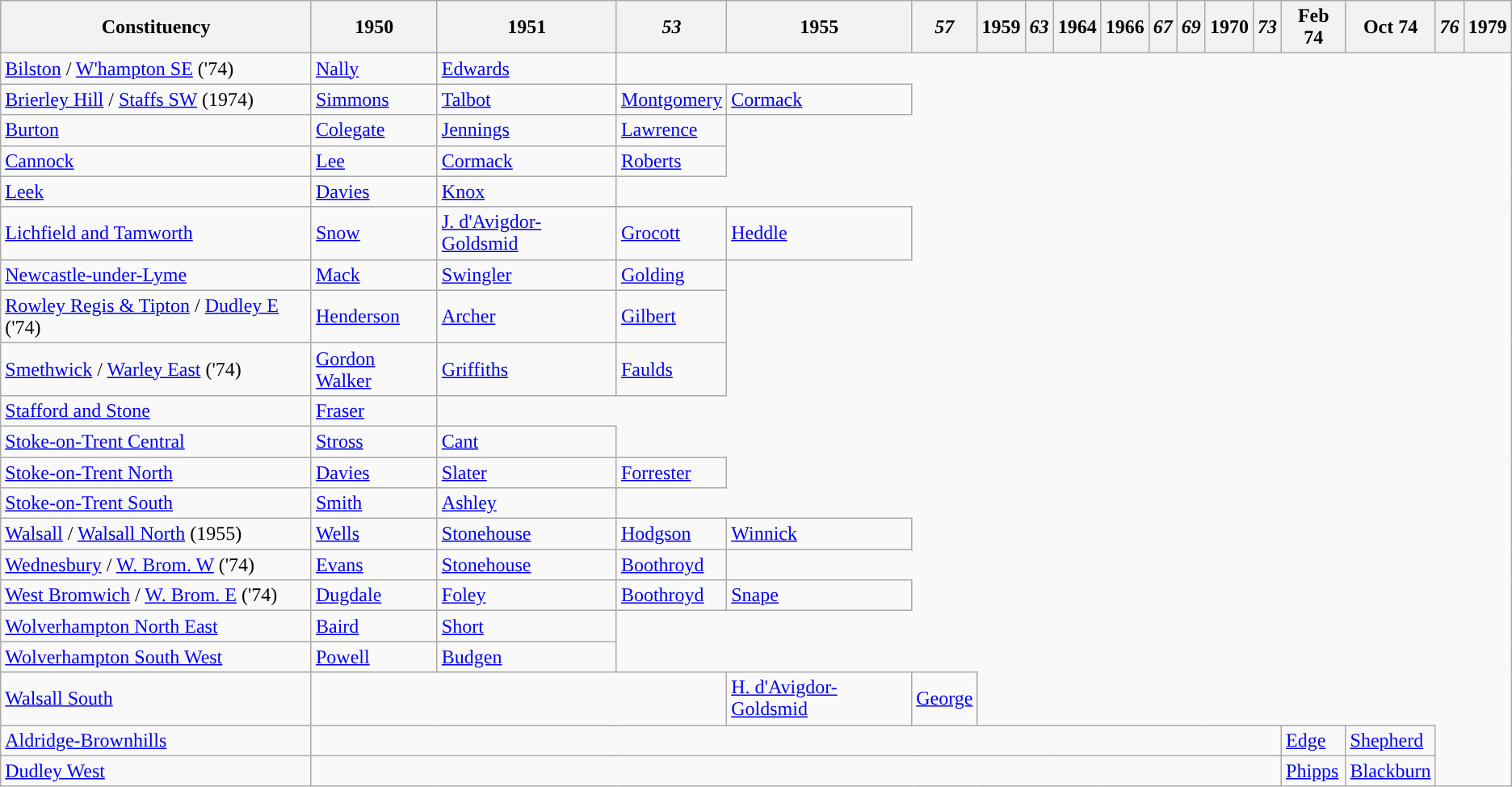<table class="wikitable">
<tr>
<th>Constituency</th>
<th>1950</th>
<th>1951</th>
<th><em>53</em></th>
<th>1955</th>
<th><em>57</em></th>
<th>1959</th>
<th><em>63</em></th>
<th>1964</th>
<th>1966</th>
<th><em>67</em></th>
<th><em>69</em></th>
<th>1970</th>
<th><em>73</em></th>
<th>Feb 74</th>
<th>Oct 74</th>
<th><em>76</em></th>
<th>1979</th>
</tr>
<tr>
<td><a href='#'>Bilston</a> / <a href='#'>W'hampton SE</a> ('74)</td>
<td><a href='#'>Nally</a></td>
<td><a href='#'>Edwards</a></td>
</tr>
<tr>
<td><a href='#'>Brierley Hill</a> / <a href='#'>Staffs SW</a> (1974)</td>
<td><a href='#'>Simmons</a></td>
<td><a href='#'>Talbot</a></td>
<td><a href='#'>Montgomery</a></td>
<td><a href='#'>Cormack</a></td>
</tr>
<tr>
<td><a href='#'>Burton</a></td>
<td><a href='#'>Colegate</a></td>
<td><a href='#'>Jennings</a></td>
<td><a href='#'>Lawrence</a></td>
</tr>
<tr>
<td><a href='#'>Cannock</a></td>
<td><a href='#'>Lee</a></td>
<td><a href='#'>Cormack</a></td>
<td><a href='#'>Roberts</a></td>
</tr>
<tr>
<td><a href='#'>Leek</a></td>
<td><a href='#'>Davies</a></td>
<td><a href='#'>Knox</a></td>
</tr>
<tr>
<td><a href='#'>Lichfield and Tamworth</a></td>
<td><a href='#'>Snow</a></td>
<td><a href='#'>J. d'Avigdor-Goldsmid</a></td>
<td><a href='#'>Grocott</a></td>
<td><a href='#'>Heddle</a></td>
</tr>
<tr>
<td><a href='#'>Newcastle-under-Lyme</a></td>
<td><a href='#'>Mack</a></td>
<td><a href='#'>Swingler</a></td>
<td><a href='#'>Golding</a></td>
</tr>
<tr>
<td><a href='#'>Rowley Regis & Tipton</a> / <a href='#'>Dudley E</a> ('74)</td>
<td><a href='#'>Henderson</a></td>
<td><a href='#'>Archer</a></td>
<td><a href='#'>Gilbert</a></td>
</tr>
<tr>
<td><a href='#'>Smethwick</a> /  <a href='#'>Warley East</a> ('74)</td>
<td><a href='#'>Gordon Walker</a></td>
<td><a href='#'>Griffiths</a></td>
<td><a href='#'>Faulds</a></td>
</tr>
<tr>
<td><a href='#'>Stafford and Stone</a></td>
<td><a href='#'>Fraser</a></td>
</tr>
<tr>
<td><a href='#'>Stoke-on-Trent Central</a></td>
<td><a href='#'>Stross</a></td>
<td><a href='#'>Cant</a></td>
</tr>
<tr>
<td><a href='#'>Stoke-on-Trent North</a></td>
<td><a href='#'>Davies</a></td>
<td><a href='#'>Slater</a></td>
<td><a href='#'>Forrester</a></td>
</tr>
<tr>
<td><a href='#'>Stoke-on-Trent South</a></td>
<td><a href='#'>Smith</a></td>
<td><a href='#'>Ashley</a></td>
</tr>
<tr>
<td><a href='#'>Walsall</a> / <a href='#'>Walsall North</a> (1955)</td>
<td><a href='#'>Wells</a></td>
<td><a href='#'>Stonehouse</a></td>
<td><a href='#'>Hodgson</a></td>
<td><a href='#'>Winnick</a></td>
</tr>
<tr>
<td><a href='#'>Wednesbury</a> / <a href='#'>W. Brom. W</a> ('74)</td>
<td><a href='#'>Evans</a></td>
<td><a href='#'>Stonehouse</a></td>
<td><a href='#'>Boothroyd</a></td>
</tr>
<tr>
<td><a href='#'>West Bromwich</a> / <a href='#'>W. Brom. E</a> ('74)</td>
<td><a href='#'>Dugdale</a></td>
<td><a href='#'>Foley</a></td>
<td><a href='#'>Boothroyd</a></td>
<td><a href='#'>Snape</a></td>
</tr>
<tr>
<td><a href='#'>Wolverhampton North East</a></td>
<td><a href='#'>Baird</a></td>
<td><a href='#'>Short</a></td>
</tr>
<tr>
<td><a href='#'>Wolverhampton South West</a></td>
<td><a href='#'>Powell</a></td>
<td><a href='#'>Budgen</a></td>
</tr>
<tr>
<td><a href='#'>Walsall South</a></td>
<td colspan="3"></td>
<td><a href='#'>H. d'Avigdor-Goldsmid</a></td>
<td><a href='#'>George</a></td>
</tr>
<tr>
<td><a href='#'>Aldridge-Brownhills</a></td>
<td colspan="13"></td>
<td><a href='#'>Edge</a></td>
<td><a href='#'>Shepherd</a></td>
</tr>
<tr>
<td><a href='#'>Dudley West</a></td>
<td colspan="13"></td>
<td><a href='#'>Phipps</a></td>
<td><a href='#'>Blackburn</a></td>
</tr>
</table>
